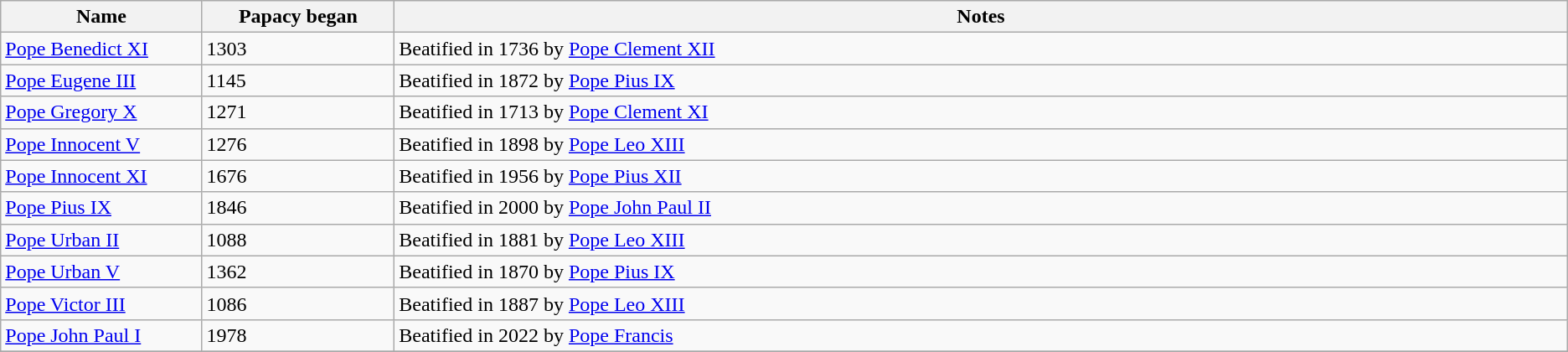<table class="wikitable sortable">
<tr>
<th width="3%">Name</th>
<th width="3%">Papacy began</th>
<th width="21%" class="unsortable">Notes</th>
</tr>
<tr>
<td><a href='#'>Pope Benedict XI</a></td>
<td>1303</td>
<td>Beatified in 1736 by <a href='#'>Pope Clement XII</a></td>
</tr>
<tr>
<td><a href='#'>Pope Eugene III</a></td>
<td>1145</td>
<td>Beatified in 1872 by <a href='#'>Pope Pius IX</a></td>
</tr>
<tr>
<td><a href='#'>Pope Gregory X</a></td>
<td>1271</td>
<td>Beatified in 1713 by <a href='#'>Pope Clement XI</a></td>
</tr>
<tr>
<td><a href='#'>Pope Innocent V</a></td>
<td>1276</td>
<td>Beatified in 1898 by <a href='#'>Pope Leo XIII</a></td>
</tr>
<tr>
<td><a href='#'>Pope Innocent XI</a></td>
<td>1676</td>
<td>Beatified in 1956 by <a href='#'>Pope Pius XII</a></td>
</tr>
<tr>
<td><a href='#'>Pope Pius IX</a></td>
<td>1846</td>
<td>Beatified in 2000 by <a href='#'>Pope John Paul II</a></td>
</tr>
<tr>
<td><a href='#'>Pope Urban II</a></td>
<td>1088</td>
<td>Beatified in 1881 by <a href='#'>Pope Leo XIII</a></td>
</tr>
<tr>
<td><a href='#'>Pope Urban V</a></td>
<td>1362</td>
<td>Beatified in 1870 by <a href='#'>Pope Pius IX</a></td>
</tr>
<tr>
<td><a href='#'>Pope Victor III</a></td>
<td>1086</td>
<td>Beatified in 1887 by <a href='#'>Pope Leo XIII</a></td>
</tr>
<tr>
<td><a href='#'>Pope John Paul I</a></td>
<td>1978</td>
<td>Beatified in 2022 by <a href='#'>Pope Francis</a></td>
</tr>
<tr>
</tr>
</table>
